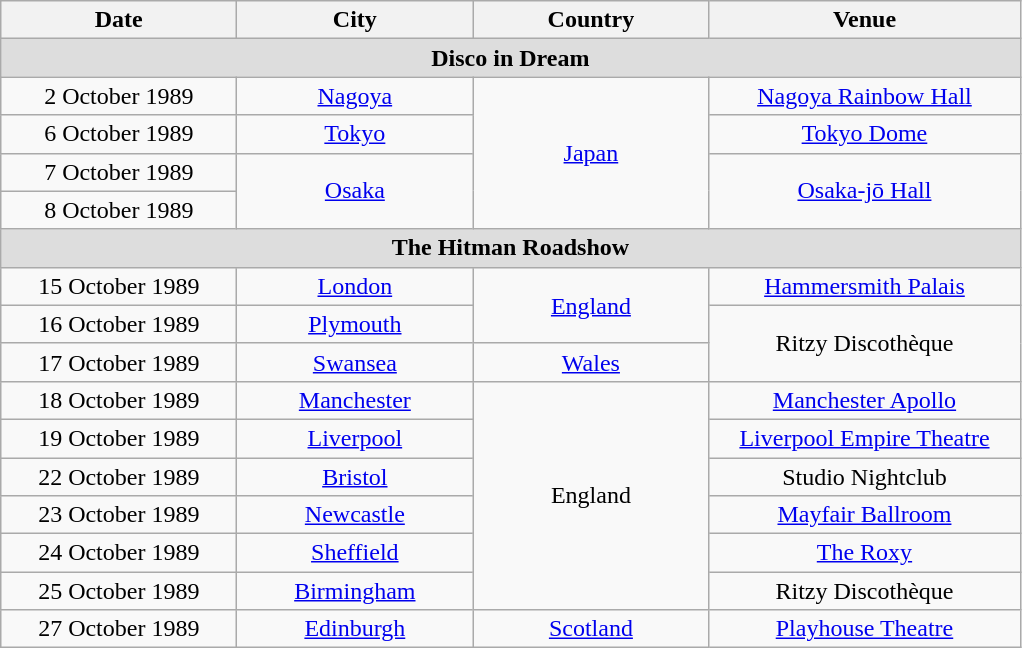<table class="wikitable" style="text-align:center;">
<tr>
<th width="150">Date</th>
<th width="150">City</th>
<th width="150">Country</th>
<th width="200">Venue</th>
</tr>
<tr bgcolor="#DDDDDD">
<td colspan="4"><strong>Disco in Dream</strong></td>
</tr>
<tr>
<td>2 October 1989</td>
<td><a href='#'>Nagoya</a></td>
<td rowspan="4"><a href='#'>Japan</a></td>
<td><a href='#'>Nagoya Rainbow Hall</a></td>
</tr>
<tr>
<td>6 October 1989</td>
<td><a href='#'>Tokyo</a></td>
<td><a href='#'>Tokyo Dome</a></td>
</tr>
<tr>
<td>7 October 1989</td>
<td rowspan="2"><a href='#'>Osaka</a></td>
<td rowspan="2"><a href='#'>Osaka-jō Hall</a></td>
</tr>
<tr>
<td>8 October 1989</td>
</tr>
<tr bgcolor="#DDDDDD">
<td colspan="4"><strong>The Hitman Roadshow</strong></td>
</tr>
<tr>
<td>15 October 1989</td>
<td><a href='#'>London</a></td>
<td rowspan="2"><a href='#'>England</a></td>
<td><a href='#'>Hammersmith Palais</a></td>
</tr>
<tr>
<td>16 October 1989</td>
<td><a href='#'>Plymouth</a></td>
<td rowspan="2">Ritzy Discothèque</td>
</tr>
<tr>
<td>17 October 1989</td>
<td><a href='#'>Swansea</a></td>
<td><a href='#'>Wales</a></td>
</tr>
<tr>
<td>18 October 1989</td>
<td><a href='#'>Manchester</a></td>
<td rowspan="6">England</td>
<td><a href='#'>Manchester Apollo</a></td>
</tr>
<tr>
<td>19 October 1989</td>
<td><a href='#'>Liverpool</a></td>
<td><a href='#'>Liverpool Empire Theatre</a></td>
</tr>
<tr>
<td>22 October 1989</td>
<td><a href='#'>Bristol</a></td>
<td>Studio Nightclub</td>
</tr>
<tr>
<td>23 October 1989</td>
<td><a href='#'>Newcastle</a></td>
<td><a href='#'>Mayfair Ballroom</a></td>
</tr>
<tr>
<td>24 October 1989</td>
<td><a href='#'>Sheffield</a></td>
<td><a href='#'>The Roxy</a></td>
</tr>
<tr>
<td>25 October 1989</td>
<td><a href='#'>Birmingham</a></td>
<td>Ritzy Discothèque</td>
</tr>
<tr>
<td>27 October 1989</td>
<td><a href='#'>Edinburgh</a></td>
<td><a href='#'>Scotland</a></td>
<td><a href='#'>Playhouse Theatre</a></td>
</tr>
</table>
